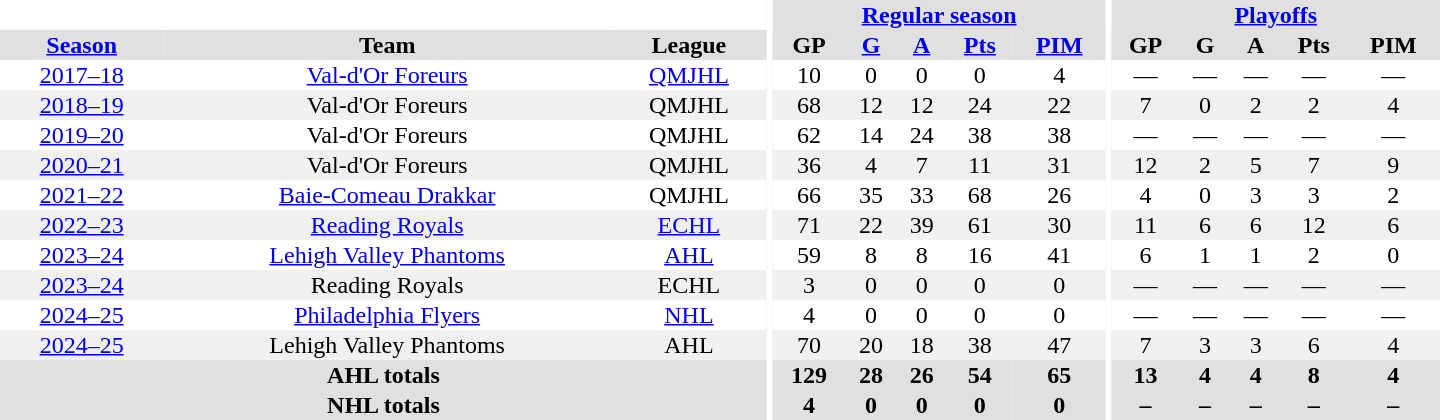<table border="0" cellpadding="1" cellspacing="0" style="text-align:center; width:60em">
<tr bgcolor="#e0e0e0">
<th colspan="3" bgcolor="#ffffff"></th>
<th rowspan="100" bgcolor="#ffffff"></th>
<th colspan="5"><a href='#'>Regular season</a></th>
<th rowspan="100" bgcolor="#ffffff"></th>
<th colspan="5"><a href='#'>Playoffs</a></th>
</tr>
<tr bgcolor="#e0e0e0">
<th><a href='#'>Season</a></th>
<th>Team</th>
<th>League</th>
<th>GP</th>
<th><a href='#'>G</a></th>
<th><a href='#'>A</a></th>
<th><a href='#'>Pts</a></th>
<th><a href='#'>PIM</a></th>
<th>GP</th>
<th>G</th>
<th>A</th>
<th>Pts</th>
<th>PIM</th>
</tr>
<tr>
<td><a href='#'>2017–18</a></td>
<td><a href='#'>Val-d'Or Foreurs</a></td>
<td><a href='#'>QMJHL</a></td>
<td>10</td>
<td>0</td>
<td>0</td>
<td>0</td>
<td>4</td>
<td>—</td>
<td>—</td>
<td>—</td>
<td>—</td>
<td>—</td>
</tr>
<tr bgcolor="#f0f0f0">
<td><a href='#'>2018–19</a></td>
<td>Val-d'Or Foreurs</td>
<td>QMJHL</td>
<td>68</td>
<td>12</td>
<td>12</td>
<td>24</td>
<td>22</td>
<td>7</td>
<td>0</td>
<td>2</td>
<td>2</td>
<td>4</td>
</tr>
<tr>
<td><a href='#'>2019–20</a></td>
<td>Val-d'Or Foreurs</td>
<td>QMJHL</td>
<td>62</td>
<td>14</td>
<td>24</td>
<td>38</td>
<td>38</td>
<td>—</td>
<td>—</td>
<td>—</td>
<td>—</td>
<td>—</td>
</tr>
<tr bgcolor="#f0f0f0">
<td><a href='#'>2020–21</a></td>
<td>Val-d'Or Foreurs</td>
<td>QMJHL</td>
<td>36</td>
<td>4</td>
<td>7</td>
<td>11</td>
<td>31</td>
<td>12</td>
<td>2</td>
<td>5</td>
<td>7</td>
<td>9</td>
</tr>
<tr>
<td><a href='#'>2021–22</a></td>
<td><a href='#'>Baie-Comeau Drakkar</a></td>
<td>QMJHL</td>
<td>66</td>
<td>35</td>
<td>33</td>
<td>68</td>
<td>26</td>
<td>4</td>
<td>0</td>
<td>3</td>
<td>3</td>
<td>2</td>
</tr>
<tr bgcolor="#f0f0f0">
<td><a href='#'>2022–23</a></td>
<td><a href='#'>Reading Royals</a></td>
<td><a href='#'>ECHL</a></td>
<td>71</td>
<td>22</td>
<td>39</td>
<td>61</td>
<td>30</td>
<td>11</td>
<td>6</td>
<td>6</td>
<td>12</td>
<td>6</td>
</tr>
<tr>
<td><a href='#'>2023–24</a></td>
<td><a href='#'>Lehigh Valley Phantoms</a></td>
<td><a href='#'>AHL</a></td>
<td>59</td>
<td>8</td>
<td>8</td>
<td>16</td>
<td>41</td>
<td>6</td>
<td>1</td>
<td>1</td>
<td>2</td>
<td>0</td>
</tr>
<tr bgcolor="#f0f0f0">
<td><a href='#'>2023–24</a></td>
<td>Reading Royals</td>
<td>ECHL</td>
<td>3</td>
<td>0</td>
<td>0</td>
<td>0</td>
<td>0</td>
<td>—</td>
<td>—</td>
<td>—</td>
<td>—</td>
<td>—</td>
</tr>
<tr>
<td><a href='#'>2024–25</a></td>
<td><a href='#'>Philadelphia Flyers</a></td>
<td><a href='#'>NHL</a></td>
<td>4</td>
<td>0</td>
<td>0</td>
<td>0</td>
<td>0</td>
<td>—</td>
<td>—</td>
<td>—</td>
<td>—</td>
<td>—</td>
</tr>
<tr bgcolor="#f0f0f0">
<td><a href='#'>2024–25</a></td>
<td>Lehigh Valley Phantoms</td>
<td>AHL</td>
<td>70</td>
<td>20</td>
<td>18</td>
<td>38</td>
<td>47</td>
<td>7</td>
<td>3</td>
<td>3</td>
<td>6</td>
<td>4</td>
</tr>
<tr bgcolor="#e0e0e0">
<th colspan="3">AHL totals</th>
<th>129</th>
<th>28</th>
<th>26</th>
<th>54</th>
<th>65</th>
<th>13</th>
<th>4</th>
<th>4</th>
<th>8</th>
<th>4</th>
</tr>
<tr bgcolor="#e0e0e0">
<th colspan="3">NHL totals</th>
<th>4</th>
<th>0</th>
<th>0</th>
<th>0</th>
<th>0</th>
<th>–</th>
<th>–</th>
<th>–</th>
<th>–</th>
<th>–</th>
</tr>
</table>
